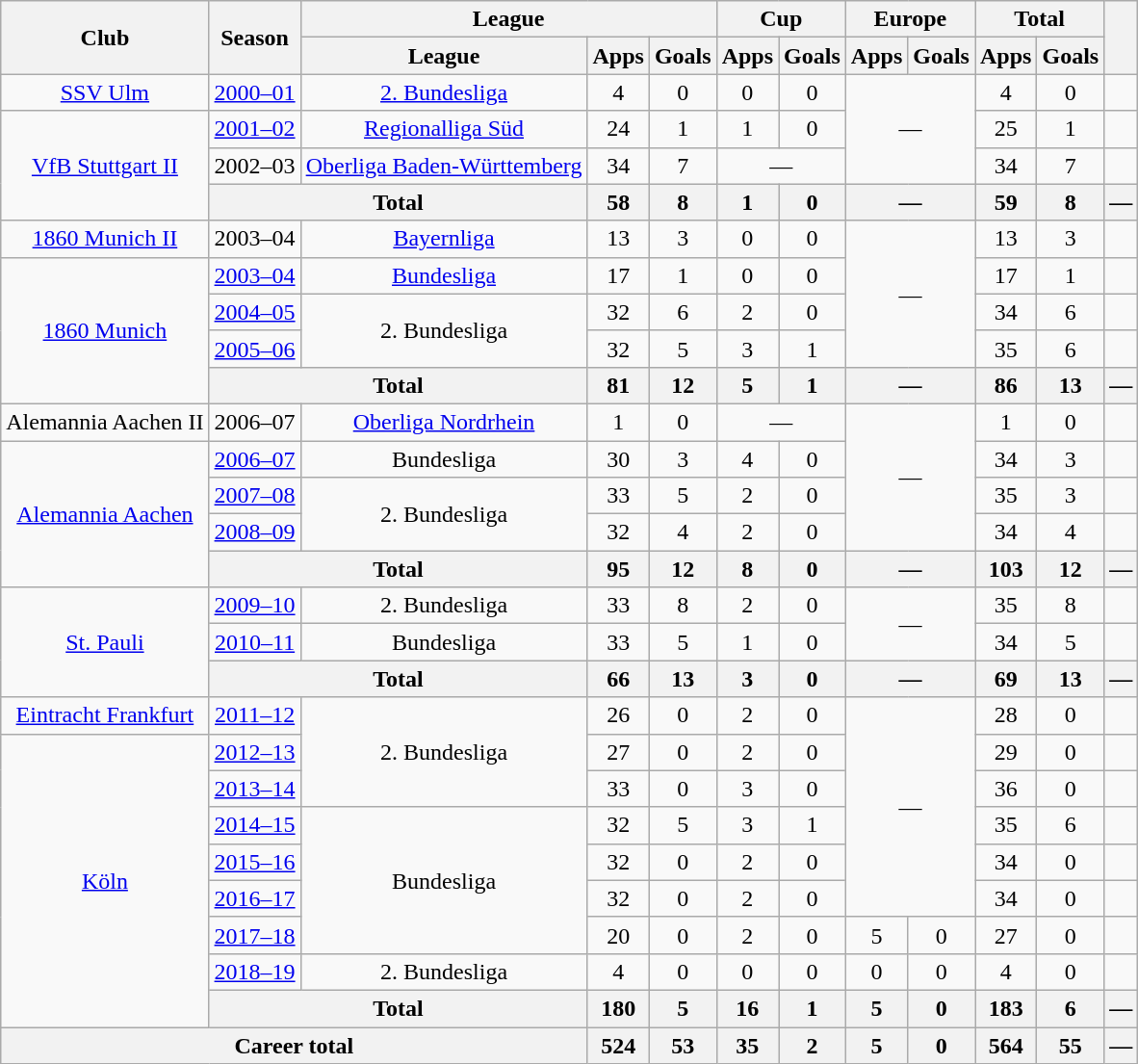<table class="wikitable" style="text-align:center">
<tr>
<th rowspan="2">Club</th>
<th rowspan="2">Season</th>
<th colspan="3">League</th>
<th colspan="2">Cup</th>
<th colspan="2">Europe</th>
<th colspan="2">Total</th>
<th rowspan="2"></th>
</tr>
<tr>
<th>League</th>
<th>Apps</th>
<th>Goals</th>
<th>Apps</th>
<th>Goals</th>
<th>Apps</th>
<th>Goals</th>
<th>Apps</th>
<th>Goals</th>
</tr>
<tr>
<td><a href='#'>SSV Ulm</a></td>
<td><a href='#'>2000–01</a></td>
<td><a href='#'>2. Bundesliga</a></td>
<td>4</td>
<td>0</td>
<td>0</td>
<td>0</td>
<td rowspan="3" colspan="2">—</td>
<td>4</td>
<td>0</td>
<td></td>
</tr>
<tr>
<td rowspan="3"><a href='#'>VfB Stuttgart II</a></td>
<td><a href='#'>2001–02</a></td>
<td><a href='#'>Regionalliga Süd</a></td>
<td>24</td>
<td>1</td>
<td>1</td>
<td>0</td>
<td>25</td>
<td>1</td>
<td></td>
</tr>
<tr>
<td>2002–03</td>
<td><a href='#'>Oberliga Baden-Württemberg</a></td>
<td>34</td>
<td>7</td>
<td colspan="2">—</td>
<td>34</td>
<td>7</td>
<td></td>
</tr>
<tr>
<th colspan="2">Total</th>
<th>58</th>
<th>8</th>
<th>1</th>
<th>0</th>
<th colspan="2">—</th>
<th>59</th>
<th>8</th>
<th>—</th>
</tr>
<tr>
<td><a href='#'>1860 Munich II</a></td>
<td>2003–04</td>
<td><a href='#'>Bayernliga</a></td>
<td>13</td>
<td>3</td>
<td>0</td>
<td>0</td>
<td rowspan="4" colspan="2">—</td>
<td>13</td>
<td>3</td>
<td></td>
</tr>
<tr>
<td rowspan="4"><a href='#'>1860 Munich</a></td>
<td><a href='#'>2003–04</a></td>
<td><a href='#'>Bundesliga</a></td>
<td>17</td>
<td>1</td>
<td>0</td>
<td>0</td>
<td>17</td>
<td>1</td>
<td></td>
</tr>
<tr>
<td><a href='#'>2004–05</a></td>
<td rowspan="2">2. Bundesliga</td>
<td>32</td>
<td>6</td>
<td>2</td>
<td>0</td>
<td>34</td>
<td>6</td>
<td></td>
</tr>
<tr>
<td><a href='#'>2005–06</a></td>
<td>32</td>
<td>5</td>
<td>3</td>
<td>1</td>
<td>35</td>
<td>6</td>
<td></td>
</tr>
<tr>
<th colspan="2">Total</th>
<th>81</th>
<th>12</th>
<th>5</th>
<th>1</th>
<th colspan="2">—</th>
<th>86</th>
<th>13</th>
<th>—</th>
</tr>
<tr>
<td>Alemannia Aachen II</td>
<td>2006–07</td>
<td><a href='#'>Oberliga Nordrhein</a></td>
<td>1</td>
<td>0</td>
<td colspan="2">—</td>
<td rowspan="4" colspan="2">—</td>
<td>1</td>
<td>0</td>
<td></td>
</tr>
<tr>
<td rowspan="4"><a href='#'>Alemannia Aachen</a></td>
<td><a href='#'>2006–07</a></td>
<td>Bundesliga</td>
<td>30</td>
<td>3</td>
<td>4</td>
<td>0</td>
<td>34</td>
<td>3</td>
<td></td>
</tr>
<tr>
<td><a href='#'>2007–08</a></td>
<td rowspan="2">2. Bundesliga</td>
<td>33</td>
<td>5</td>
<td>2</td>
<td>0</td>
<td>35</td>
<td>3</td>
<td></td>
</tr>
<tr>
<td><a href='#'>2008–09</a></td>
<td>32</td>
<td>4</td>
<td>2</td>
<td>0</td>
<td>34</td>
<td>4</td>
<td></td>
</tr>
<tr>
<th colspan="2">Total</th>
<th>95</th>
<th>12</th>
<th>8</th>
<th>0</th>
<th colspan="2">—</th>
<th>103</th>
<th>12</th>
<th>—</th>
</tr>
<tr>
<td rowspan="3"><a href='#'>St. Pauli</a></td>
<td><a href='#'>2009–10</a></td>
<td>2. Bundesliga</td>
<td>33</td>
<td>8</td>
<td>2</td>
<td>0</td>
<td rowspan="2" colspan="2">—</td>
<td>35</td>
<td>8</td>
<td></td>
</tr>
<tr>
<td><a href='#'>2010–11</a></td>
<td>Bundesliga</td>
<td>33</td>
<td>5</td>
<td>1</td>
<td>0</td>
<td>34</td>
<td>5</td>
<td></td>
</tr>
<tr>
<th colspan="2">Total</th>
<th>66</th>
<th>13</th>
<th>3</th>
<th>0</th>
<th colspan="2">—</th>
<th>69</th>
<th>13</th>
<th>—</th>
</tr>
<tr>
<td><a href='#'>Eintracht Frankfurt</a></td>
<td><a href='#'>2011–12</a></td>
<td rowspan="3">2. Bundesliga</td>
<td>26</td>
<td>0</td>
<td>2</td>
<td>0</td>
<td rowspan="6" colspan="2">—</td>
<td>28</td>
<td>0</td>
<td></td>
</tr>
<tr>
<td rowspan="8"><a href='#'>Köln</a></td>
<td><a href='#'>2012–13</a></td>
<td>27</td>
<td>0</td>
<td>2</td>
<td>0</td>
<td>29</td>
<td>0</td>
<td></td>
</tr>
<tr>
<td><a href='#'>2013–14</a></td>
<td>33</td>
<td>0</td>
<td>3</td>
<td>0</td>
<td>36</td>
<td>0</td>
<td></td>
</tr>
<tr>
<td><a href='#'>2014–15</a></td>
<td rowspan="4">Bundesliga</td>
<td>32</td>
<td>5</td>
<td>3</td>
<td>1</td>
<td>35</td>
<td>6</td>
<td></td>
</tr>
<tr>
<td><a href='#'>2015–16</a></td>
<td>32</td>
<td>0</td>
<td>2</td>
<td>0</td>
<td>34</td>
<td>0</td>
<td></td>
</tr>
<tr>
<td><a href='#'>2016–17</a></td>
<td>32</td>
<td>0</td>
<td>2</td>
<td>0</td>
<td>34</td>
<td>0</td>
<td></td>
</tr>
<tr>
<td><a href='#'>2017–18</a></td>
<td>20</td>
<td>0</td>
<td>2</td>
<td>0</td>
<td>5</td>
<td>0</td>
<td>27</td>
<td>0</td>
<td></td>
</tr>
<tr>
<td><a href='#'>2018–19</a></td>
<td>2. Bundesliga</td>
<td>4</td>
<td>0</td>
<td>0</td>
<td>0</td>
<td>0</td>
<td>0</td>
<td>4</td>
<td>0</td>
<td></td>
</tr>
<tr>
<th colspan="2">Total</th>
<th>180</th>
<th>5</th>
<th>16</th>
<th>1</th>
<th>5</th>
<th>0</th>
<th>183</th>
<th>6</th>
<th>—</th>
</tr>
<tr>
<th colspan="3">Career total</th>
<th>524</th>
<th>53</th>
<th>35</th>
<th>2</th>
<th>5</th>
<th>0</th>
<th>564</th>
<th>55</th>
<th>—</th>
</tr>
</table>
